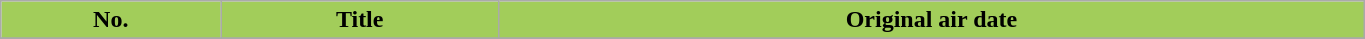<table class="wikitable plainrowheaders" style="width:72%;">
<tr>
<th style="background-color: #A2CD5A; color: #000000;">No.</th>
<th style="background-color: #A2CD5A; color: #000000;">Title</th>
<th style="background-color: #A2CD5A; color: #000000;">Original air date</th>
</tr>
<tr>
</tr>
</table>
